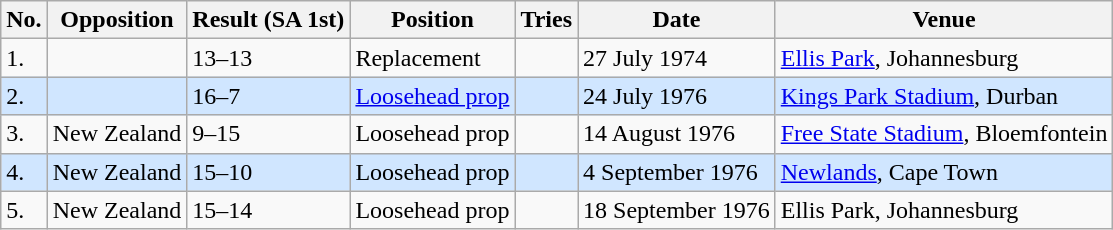<table class="wikitable unsortable">
<tr>
<th>No.</th>
<th>Opposition</th>
<th>Result (SA 1st)</th>
<th>Position</th>
<th>Tries</th>
<th>Date</th>
<th>Venue</th>
</tr>
<tr>
<td>1.</td>
<td></td>
<td>13–13</td>
<td>Replacement</td>
<td></td>
<td>27 July 1974</td>
<td><a href='#'>Ellis Park</a>, Johannesburg</td>
</tr>
<tr style="background: #D0E6FF;">
<td>2.</td>
<td></td>
<td>16–7</td>
<td><a href='#'>Loosehead prop</a></td>
<td></td>
<td>24 July 1976</td>
<td><a href='#'>Kings Park Stadium</a>, Durban</td>
</tr>
<tr>
<td>3.</td>
<td> New Zealand</td>
<td>9–15</td>
<td>Loosehead prop</td>
<td></td>
<td>14 August 1976</td>
<td><a href='#'>Free State Stadium</a>, Bloemfontein</td>
</tr>
<tr style="background: #D0E6FF;">
<td>4.</td>
<td> New Zealand</td>
<td>15–10</td>
<td>Loosehead prop</td>
<td></td>
<td>4 September 1976</td>
<td><a href='#'>Newlands</a>, Cape Town</td>
</tr>
<tr>
<td>5.</td>
<td> New Zealand</td>
<td>15–14</td>
<td>Loosehead prop</td>
<td></td>
<td>18 September 1976</td>
<td>Ellis Park, Johannesburg</td>
</tr>
</table>
